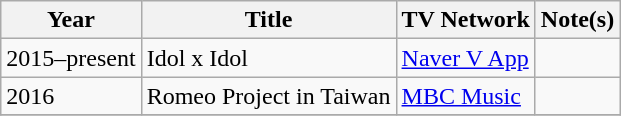<table class="wikitable">
<tr>
<th>Year</th>
<th>Title</th>
<th>TV Network</th>
<th>Note(s)</th>
</tr>
<tr>
<td>2015–present</td>
<td>Idol x Idol</td>
<td><a href='#'>Naver V App</a></td>
<td></td>
</tr>
<tr>
<td>2016</td>
<td>Romeo Project in Taiwan</td>
<td><a href='#'>MBC Music</a></td>
<td></td>
</tr>
<tr>
</tr>
</table>
